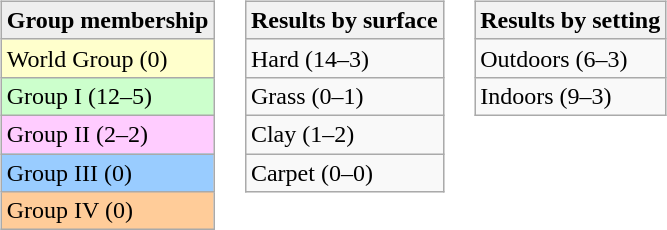<table>
<tr valign=top>
<td><br><table class="wikitable">
<tr bgcolor="#eeeeee">
<td><strong>Group membership</strong></td>
</tr>
<tr bgcolor="#FFFFCC">
<td>World Group (0)</td>
</tr>
<tr bgcolor="#CCFFCC">
<td>Group I (12–5)</td>
</tr>
<tr bgcolor="#FFCCFF">
<td>Group II (2–2)</td>
</tr>
<tr bgcolor="#99CCFF">
<td>Group III (0)</td>
</tr>
<tr bgcolor="#FFCC99">
<td>Group IV (0)</td>
</tr>
</table>
</td>
<td><br><table class=wikitable style>
<tr>
<th>Results by surface</th>
</tr>
<tr>
<td>Hard (14–3)</td>
</tr>
<tr>
<td>Grass (0–1)</td>
</tr>
<tr>
<td>Clay (1–2)</td>
</tr>
<tr>
<td>Carpet (0–0)</td>
</tr>
</table>
</td>
<td><br><table class=wikitable style>
<tr>
<th>Results by setting</th>
</tr>
<tr>
<td>Outdoors (6–3)</td>
</tr>
<tr>
<td>Indoors (9–3)</td>
</tr>
</table>
</td>
</tr>
</table>
